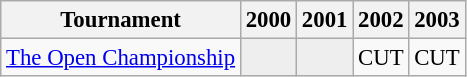<table class="wikitable" style="font-size:95%;text-align:center;">
<tr>
<th>Tournament</th>
<th>2000</th>
<th>2001</th>
<th>2002</th>
<th>2003</th>
</tr>
<tr>
<td align=left><a href='#'>The Open Championship</a></td>
<td style="background:#eeeeee;"></td>
<td style="background:#eeeeee;"></td>
<td>CUT</td>
<td>CUT</td>
</tr>
</table>
